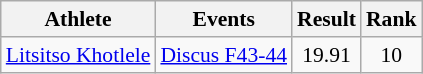<table class=wikitable style="font-size:90%">
<tr align=center>
<th scope="col">Athlete</th>
<th scope="col">Events</th>
<th scope="col">Result</th>
<th scope="col">Rank</th>
</tr>
<tr align=center>
<td align=left><a href='#'>Litsitso Khotlele</a></td>
<td align=left><a href='#'>Discus F43-44</a></td>
<td>19.91</td>
<td>10</td>
</tr>
</table>
